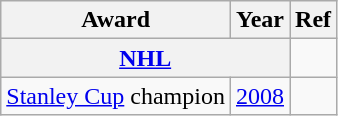<table class="wikitable">
<tr>
<th>Award</th>
<th>Year</th>
<th>Ref</th>
</tr>
<tr>
<th colspan="2"><a href='#'>NHL</a></th>
</tr>
<tr>
<td><a href='#'>Stanley Cup</a> champion</td>
<td><a href='#'>2008</a></td>
<td></td>
</tr>
</table>
